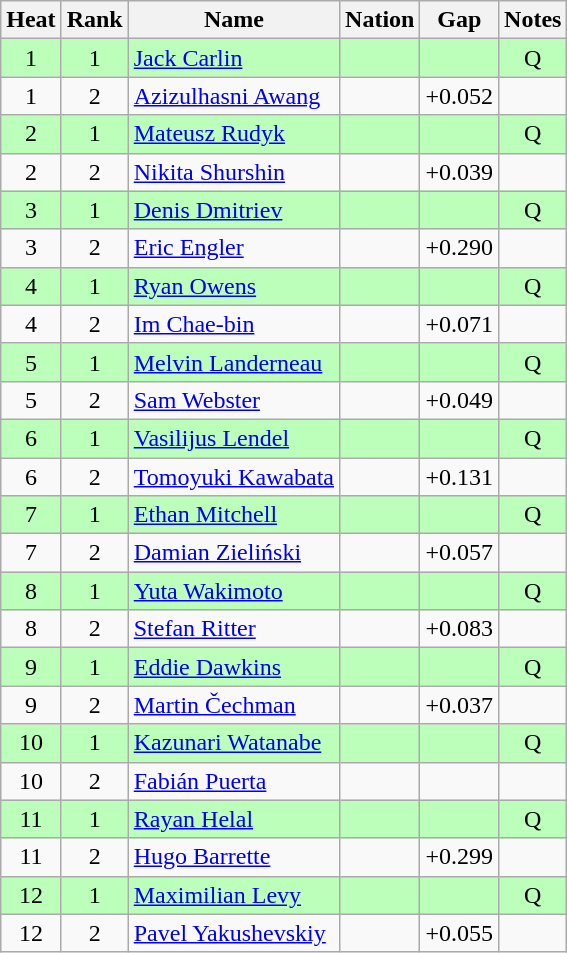<table class="wikitable sortable" style="text-align:center">
<tr>
<th>Heat</th>
<th>Rank</th>
<th>Name</th>
<th>Nation</th>
<th>Gap</th>
<th>Notes</th>
</tr>
<tr bgcolor=bbffbb>
<td>1</td>
<td>1</td>
<td align=left><a href='#'>Jack Carlin</a></td>
<td align=left></td>
<td></td>
<td>Q</td>
</tr>
<tr>
<td>1</td>
<td>2</td>
<td align=left><a href='#'>Azizulhasni Awang</a></td>
<td align=left></td>
<td>+0.052</td>
<td></td>
</tr>
<tr bgcolor=bbffbb>
<td>2</td>
<td>1</td>
<td align=left><a href='#'>Mateusz Rudyk</a></td>
<td align=left></td>
<td></td>
<td>Q</td>
</tr>
<tr>
<td>2</td>
<td>2</td>
<td align=left><a href='#'>Nikita Shurshin</a></td>
<td align=left></td>
<td>+0.039</td>
<td></td>
</tr>
<tr bgcolor=bbffbb>
<td>3</td>
<td>1</td>
<td align=left><a href='#'>Denis Dmitriev</a></td>
<td align=left></td>
<td></td>
<td>Q</td>
</tr>
<tr>
<td>3</td>
<td>2</td>
<td align=left><a href='#'>Eric Engler</a></td>
<td align=left></td>
<td>+0.290</td>
<td></td>
</tr>
<tr bgcolor=bbffbb>
<td>4</td>
<td>1</td>
<td align=left><a href='#'>Ryan Owens</a></td>
<td align=left></td>
<td></td>
<td>Q</td>
</tr>
<tr>
<td>4</td>
<td>2</td>
<td align=left><a href='#'>Im Chae-bin</a></td>
<td align=left></td>
<td>+0.071</td>
<td></td>
</tr>
<tr bgcolor=bbffbb>
<td>5</td>
<td>1</td>
<td align=left><a href='#'>Melvin Landerneau</a></td>
<td align=left></td>
<td></td>
<td>Q</td>
</tr>
<tr>
<td>5</td>
<td>2</td>
<td align=left><a href='#'>Sam Webster</a></td>
<td align=left></td>
<td>+0.049</td>
<td></td>
</tr>
<tr bgcolor=bbffbb>
<td>6</td>
<td>1</td>
<td align=left><a href='#'>Vasilijus Lendel</a></td>
<td align=left></td>
<td></td>
<td>Q</td>
</tr>
<tr>
<td>6</td>
<td>2</td>
<td align=left><a href='#'>Tomoyuki Kawabata</a></td>
<td align=left></td>
<td>+0.131</td>
<td></td>
</tr>
<tr bgcolor=bbffbb>
<td>7</td>
<td>1</td>
<td align=left><a href='#'>Ethan Mitchell</a></td>
<td align=left></td>
<td></td>
<td>Q</td>
</tr>
<tr>
<td>7</td>
<td>2</td>
<td align=left><a href='#'>Damian Zieliński</a></td>
<td align=left></td>
<td>+0.057</td>
<td></td>
</tr>
<tr bgcolor=bbffbb>
<td>8</td>
<td>1</td>
<td align=left><a href='#'>Yuta Wakimoto</a></td>
<td align=left></td>
<td></td>
<td>Q</td>
</tr>
<tr>
<td>8</td>
<td>2</td>
<td align=left><a href='#'>Stefan Ritter</a></td>
<td align=left></td>
<td>+0.083</td>
<td></td>
</tr>
<tr bgcolor=bbffbb>
<td>9</td>
<td>1</td>
<td align=left><a href='#'>Eddie Dawkins</a></td>
<td align=left></td>
<td></td>
<td>Q</td>
</tr>
<tr>
<td>9</td>
<td>2</td>
<td align=left><a href='#'>Martin Čechman</a></td>
<td align=left></td>
<td>+0.037</td>
<td></td>
</tr>
<tr bgcolor=bbffbb>
<td>10</td>
<td>1</td>
<td align=left><a href='#'>Kazunari Watanabe</a></td>
<td align=left></td>
<td></td>
<td>Q</td>
</tr>
<tr>
<td>10</td>
<td>2</td>
<td align=left><a href='#'>Fabián Puerta</a></td>
<td align=left></td>
<td></td>
<td></td>
</tr>
<tr bgcolor=bbffbb>
<td>11</td>
<td>1</td>
<td align=left><a href='#'>Rayan Helal</a></td>
<td align=left></td>
<td></td>
<td>Q</td>
</tr>
<tr>
<td>11</td>
<td>2</td>
<td align=left><a href='#'>Hugo Barrette</a></td>
<td align=left></td>
<td>+0.299</td>
<td></td>
</tr>
<tr bgcolor=bbffbb>
<td>12</td>
<td>1</td>
<td align=left><a href='#'>Maximilian Levy</a></td>
<td align=left></td>
<td></td>
<td>Q</td>
</tr>
<tr>
<td>12</td>
<td>2</td>
<td align=left><a href='#'>Pavel Yakushevskiy</a></td>
<td align=left></td>
<td>+0.055</td>
<td></td>
</tr>
</table>
